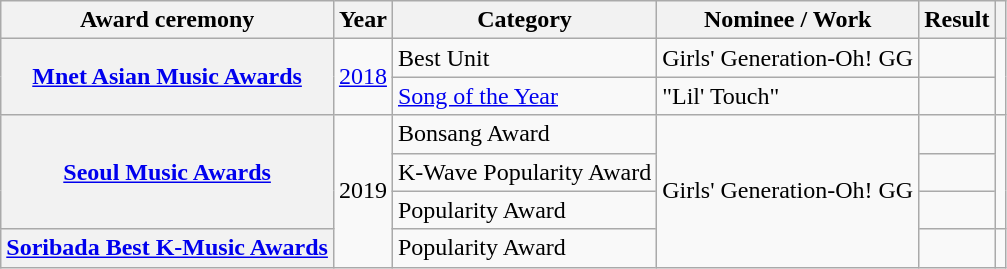<table class="wikitable plainrowheaders sortable">
<tr>
<th scope="col">Award ceremony</th>
<th scope="col">Year</th>
<th scope="col">Category</th>
<th scope="col">Nominee / Work</th>
<th scope="col">Result</th>
<th scope="col" class="unsortable"></th>
</tr>
<tr>
<th scope="row" rowspan="2"><a href='#'>Mnet Asian Music Awards</a></th>
<td rowspan="2" style="text-align:center"><a href='#'>2018</a></td>
<td>Best Unit</td>
<td>Girls' Generation-Oh! GG</td>
<td></td>
<td rowspan="2" style="text-align:center"></td>
</tr>
<tr>
<td><a href='#'>Song of the Year</a></td>
<td>"Lil' Touch"</td>
<td></td>
</tr>
<tr>
<th scope="row" rowspan="3"><a href='#'>Seoul Music Awards</a></th>
<td rowspan="4" style="text-align:center">2019</td>
<td>Bonsang Award</td>
<td rowspan="4">Girls' Generation-Oh! GG</td>
<td></td>
<td rowspan="3" style="text-align:center"></td>
</tr>
<tr>
<td>K-Wave Popularity Award</td>
<td></td>
</tr>
<tr>
<td>Popularity Award</td>
<td></td>
</tr>
<tr>
<th scope="row"><a href='#'>Soribada Best K-Music Awards</a></th>
<td>Popularity Award</td>
<td></td>
<td style="text-align:center"></td>
</tr>
</table>
